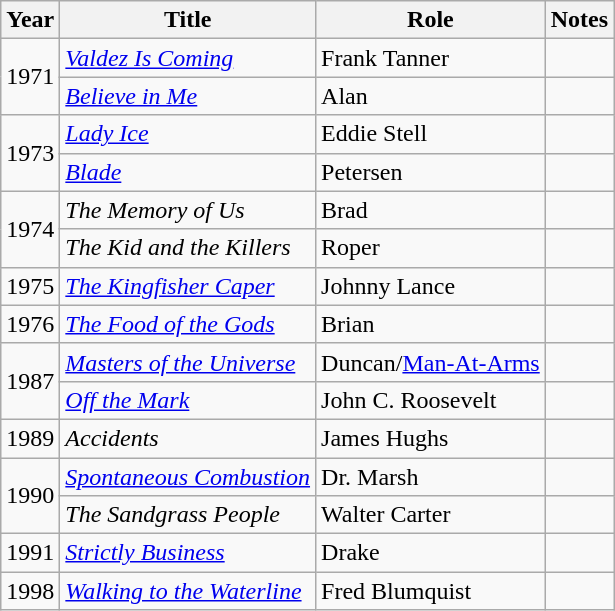<table class="wikitable sortable">
<tr>
<th>Year</th>
<th>Title</th>
<th>Role</th>
<th>Notes</th>
</tr>
<tr>
<td rowspan="2">1971</td>
<td><em><a href='#'>Valdez Is Coming</a></em></td>
<td>Frank Tanner</td>
<td></td>
</tr>
<tr>
<td><em><a href='#'>Believe in Me</a></em></td>
<td>Alan</td>
<td></td>
</tr>
<tr>
<td rowspan="2">1973</td>
<td><em><a href='#'>Lady Ice</a></em></td>
<td>Eddie Stell</td>
<td></td>
</tr>
<tr>
<td><em><a href='#'>Blade</a></em></td>
<td>Petersen</td>
<td></td>
</tr>
<tr>
<td rowspan="2">1974</td>
<td><em>The Memory of Us</em></td>
<td>Brad</td>
<td></td>
</tr>
<tr>
<td><em>The Kid and the Killers</em></td>
<td>Roper</td>
<td></td>
</tr>
<tr>
<td>1975</td>
<td><em><a href='#'>The Kingfisher Caper</a></em></td>
<td>Johnny Lance</td>
<td></td>
</tr>
<tr>
<td>1976</td>
<td><em><a href='#'>The Food of the Gods</a></em></td>
<td>Brian</td>
<td></td>
</tr>
<tr>
<td rowspan="2">1987</td>
<td><em><a href='#'>Masters of the Universe</a></em></td>
<td>Duncan/<a href='#'>Man-At-Arms</a></td>
<td></td>
</tr>
<tr>
<td><em><a href='#'>Off the Mark</a></em></td>
<td>John C. Roosevelt</td>
<td></td>
</tr>
<tr>
<td>1989</td>
<td><em>Accidents</em></td>
<td>James Hughs</td>
<td></td>
</tr>
<tr>
<td rowspan="2">1990</td>
<td><em><a href='#'>Spontaneous Combustion</a></em></td>
<td>Dr. Marsh</td>
<td></td>
</tr>
<tr>
<td><em>The Sandgrass People</em></td>
<td>Walter Carter</td>
<td></td>
</tr>
<tr>
<td>1991</td>
<td><em><a href='#'>Strictly Business</a></em></td>
<td>Drake</td>
<td></td>
</tr>
<tr>
<td>1998</td>
<td><em><a href='#'>Walking to the Waterline</a></em></td>
<td>Fred Blumquist</td>
<td></td>
</tr>
</table>
